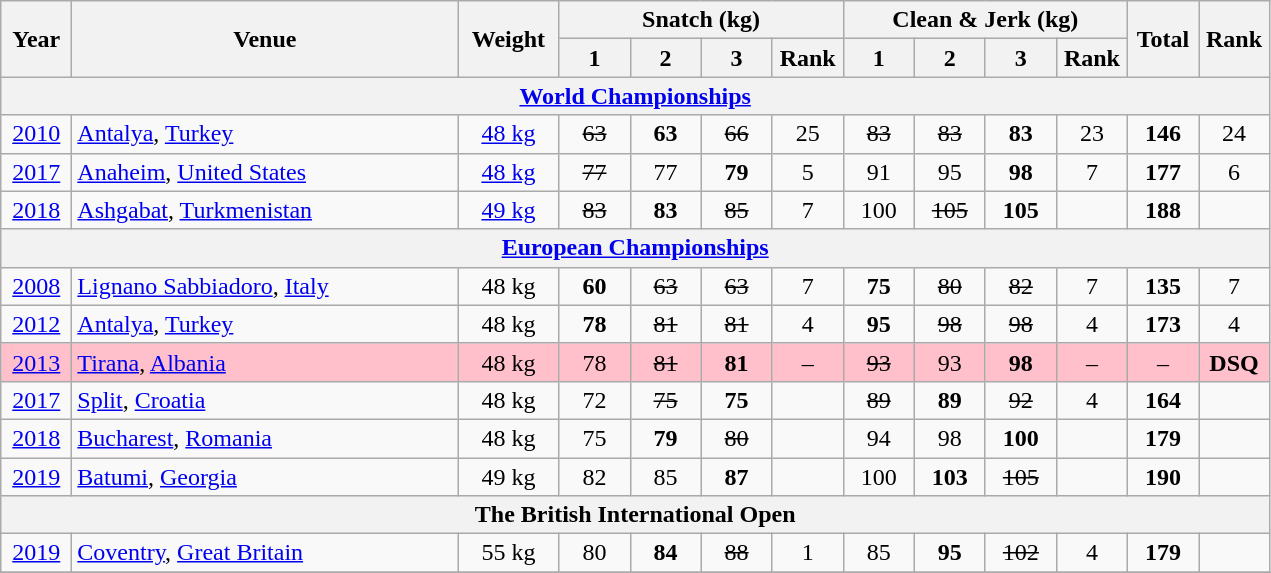<table class = "wikitable" style="text-align:center;">
<tr>
<th rowspan=2 width=40>Year</th>
<th rowspan=2 width=250>Venue</th>
<th rowspan=2 width=60>Weight</th>
<th colspan=4>Snatch (kg)</th>
<th colspan=4>Clean & Jerk (kg)</th>
<th rowspan=2 width=40>Total</th>
<th rowspan=2 width=40>Rank</th>
</tr>
<tr>
<th width=40>1</th>
<th width=40>2</th>
<th width=40>3</th>
<th width=40>Rank</th>
<th width=40>1</th>
<th width=40>2</th>
<th width=40>3</th>
<th width=40>Rank</th>
</tr>
<tr>
<th colspan=13><a href='#'>World Championships</a></th>
</tr>
<tr>
<td><a href='#'>2010</a></td>
<td align=left> <a href='#'>Antalya</a>, <a href='#'>Turkey</a></td>
<td><a href='#'>48 kg</a></td>
<td><s>63</s></td>
<td><strong>63</strong></td>
<td><s>66</s></td>
<td>25</td>
<td><s>83</s></td>
<td><s>83</s></td>
<td><strong>83</strong></td>
<td>23</td>
<td><strong>146</strong></td>
<td>24</td>
</tr>
<tr>
<td><a href='#'>2017</a></td>
<td align=left> <a href='#'>Anaheim</a>, <a href='#'>United States</a></td>
<td><a href='#'>48 kg</a></td>
<td><s>77</s></td>
<td>77</td>
<td><strong>79</strong></td>
<td>5</td>
<td>91</td>
<td>95</td>
<td><strong>98</strong></td>
<td>7</td>
<td><strong>177</strong></td>
<td>6</td>
</tr>
<tr>
<td><a href='#'>2018</a></td>
<td align=left> <a href='#'>Ashgabat</a>, <a href='#'>Turkmenistan</a></td>
<td><a href='#'>49 kg</a></td>
<td><s>83</s></td>
<td><strong>83</strong></td>
<td><s>85</s></td>
<td>7</td>
<td>100</td>
<td><s>105</s></td>
<td><strong>105</strong></td>
<td></td>
<td><strong>188</strong></td>
<td></td>
</tr>
<tr>
<th colspan=13><a href='#'>European Championships</a></th>
</tr>
<tr>
<td><a href='#'>2008</a></td>
<td align=left> <a href='#'>Lignano Sabbiadoro</a>, <a href='#'>Italy</a></td>
<td>48 kg</td>
<td><strong>60</strong></td>
<td><s>63</s></td>
<td><s>63</s></td>
<td>7</td>
<td><strong>75</strong></td>
<td><s>80</s></td>
<td><s>82</s></td>
<td>7</td>
<td><strong>135</strong></td>
<td>7</td>
</tr>
<tr>
<td><a href='#'>2012</a></td>
<td align=left> <a href='#'>Antalya</a>, <a href='#'>Turkey</a></td>
<td>48 kg</td>
<td><strong>78</strong></td>
<td><s>81</s></td>
<td><s>81</s></td>
<td>4</td>
<td><strong>95</strong></td>
<td><s>98</s></td>
<td><s>98</s></td>
<td>4</td>
<td><strong>173</strong></td>
<td>4</td>
</tr>
<tr bgcolor=pink>
<td><a href='#'>2013</a></td>
<td align=left> <a href='#'>Tirana</a>, <a href='#'>Albania</a></td>
<td>48 kg</td>
<td>78</td>
<td><s>81</s></td>
<td><strong>81</strong></td>
<td>–</td>
<td><s>93</s></td>
<td>93</td>
<td><strong>98</strong></td>
<td>–</td>
<td>–</td>
<td><strong>DSQ</strong></td>
</tr>
<tr>
<td><a href='#'>2017</a></td>
<td align=left> <a href='#'>Split</a>, <a href='#'>Croatia</a></td>
<td>48 kg</td>
<td>72</td>
<td><s>75</s></td>
<td><strong>75</strong></td>
<td></td>
<td><s>89</s></td>
<td><strong>89</strong></td>
<td><s>92</s></td>
<td>4</td>
<td><strong>164</strong></td>
<td></td>
</tr>
<tr>
<td><a href='#'>2018</a></td>
<td align=left> <a href='#'>Bucharest</a>, <a href='#'>Romania</a></td>
<td>48 kg</td>
<td>75</td>
<td><strong>79</strong></td>
<td><s>80</s></td>
<td></td>
<td>94</td>
<td>98</td>
<td><strong>100</strong></td>
<td></td>
<td><strong>179</strong></td>
<td></td>
</tr>
<tr>
<td><a href='#'>2019</a></td>
<td align=left> <a href='#'>Batumi</a>, <a href='#'>Georgia</a></td>
<td>49 kg</td>
<td>82</td>
<td>85</td>
<td><strong>87</strong></td>
<td></td>
<td>100</td>
<td><strong>103</strong></td>
<td><s>105</s></td>
<td></td>
<td><strong>190</strong></td>
<td></td>
</tr>
<tr>
<th colspan=13>The British International Open</th>
</tr>
<tr>
<td><a href='#'>2019</a></td>
<td align=left> <a href='#'>Coventry</a>, <a href='#'>Great Britain</a></td>
<td>55 kg</td>
<td>80</td>
<td><strong>84</strong></td>
<td><s>88</s></td>
<td>1</td>
<td>85</td>
<td><strong>95</strong></td>
<td><s>102</s></td>
<td>4</td>
<td><strong>179</strong></td>
<td><strong></strong></td>
</tr>
<tr>
</tr>
</table>
